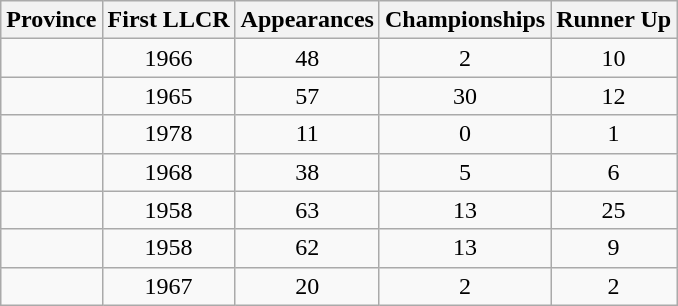<table class="wikitable sortable" style="text-align:center;">
<tr>
<th>Province</th>
<th>First LLCR</th>
<th>Appearances</th>
<th>Championships</th>
<th>Runner Up</th>
</tr>
<tr>
<td align=left></td>
<td>1966</td>
<td>48</td>
<td>2</td>
<td>10</td>
</tr>
<tr>
<td align=left></td>
<td>1965</td>
<td>57</td>
<td>30</td>
<td>12</td>
</tr>
<tr>
<td align=left></td>
<td>1978</td>
<td>11</td>
<td>0</td>
<td>1</td>
</tr>
<tr>
<td align=left></td>
<td>1968</td>
<td>38</td>
<td>5</td>
<td>6</td>
</tr>
<tr>
<td align=left></td>
<td>1958</td>
<td>63</td>
<td>13</td>
<td>25</td>
</tr>
<tr>
<td align=left></td>
<td>1958</td>
<td>62</td>
<td>13</td>
<td>9</td>
</tr>
<tr>
<td align=left></td>
<td>1967</td>
<td>20</td>
<td>2</td>
<td>2</td>
</tr>
</table>
